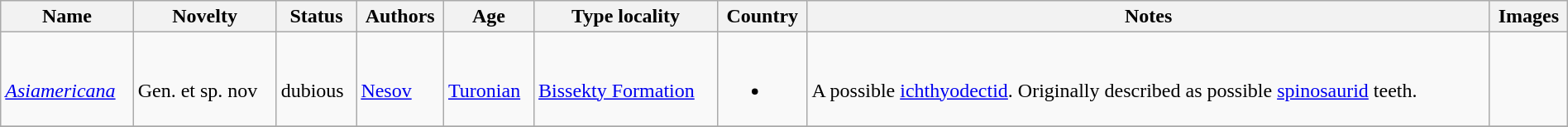<table class="wikitable sortable" align="center" width="100%">
<tr>
<th>Name</th>
<th>Novelty</th>
<th>Status</th>
<th>Authors</th>
<th>Age</th>
<th>Type locality</th>
<th>Country</th>
<th>Notes</th>
<th>Images</th>
</tr>
<tr>
<td><br><em><a href='#'>Asiamericana</a></em></td>
<td><br>Gen. et sp. nov</td>
<td><br>dubious</td>
<td><br><a href='#'>Nesov</a></td>
<td><br><a href='#'>Turonian</a></td>
<td><br><a href='#'>Bissekty Formation</a></td>
<td><br><ul><li></li></ul></td>
<td><br>A possible <a href='#'>ichthyodectid</a>. Originally described as possible <a href='#'>spinosaurid</a> teeth.</td>
<td></td>
</tr>
<tr>
</tr>
</table>
